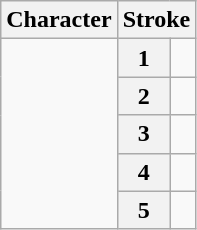<table class="wikitable">
<tr>
<th scope="col">Character</th>
<th colspan="2" scope="col">Stroke</th>
</tr>
<tr>
<td scope="rowgroup" rowspan="5"></td>
<th scope="row">1</th>
<td></td>
</tr>
<tr>
<th scope="row">2</th>
<td></td>
</tr>
<tr>
<th scope="row">3</th>
<td></td>
</tr>
<tr>
<th scope="row">4</th>
<td></td>
</tr>
<tr>
<th scope="row">5</th>
<td></td>
</tr>
</table>
